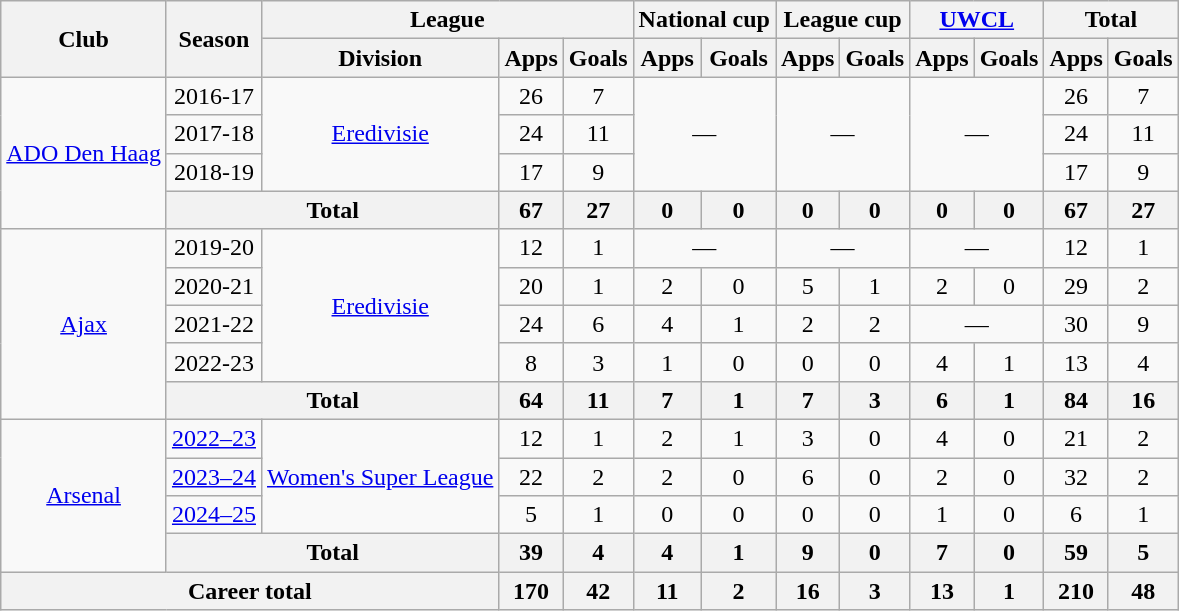<table class="wikitable" style="text-align:center">
<tr>
<th rowspan="2">Club</th>
<th rowspan="2">Season</th>
<th colspan="3">League</th>
<th colspan="2">National cup</th>
<th colspan="2">League cup</th>
<th colspan="2"><a href='#'>UWCL</a></th>
<th colspan="2">Total</th>
</tr>
<tr>
<th>Division</th>
<th>Apps</th>
<th>Goals</th>
<th>Apps</th>
<th>Goals</th>
<th>Apps</th>
<th>Goals</th>
<th>Apps</th>
<th>Goals</th>
<th>Apps</th>
<th>Goals</th>
</tr>
<tr>
<td rowspan="4"><a href='#'>ADO Den Haag</a></td>
<td>2016-17</td>
<td rowspan="3"><a href='#'>Eredivisie</a></td>
<td>26</td>
<td>7</td>
<td colspan="2" rowspan="3">—</td>
<td colspan="2" rowspan="3">—</td>
<td colspan="2" rowspan="3">—</td>
<td>26</td>
<td>7</td>
</tr>
<tr>
<td>2017-18</td>
<td>24</td>
<td>11</td>
<td>24</td>
<td>11</td>
</tr>
<tr>
<td>2018-19</td>
<td>17</td>
<td>9</td>
<td>17</td>
<td>9</td>
</tr>
<tr>
<th colspan="2">Total</th>
<th>67</th>
<th>27</th>
<th>0</th>
<th>0</th>
<th>0</th>
<th>0</th>
<th>0</th>
<th>0</th>
<th>67</th>
<th>27</th>
</tr>
<tr>
<td rowspan="5"><a href='#'>Ajax</a></td>
<td>2019-20</td>
<td rowspan="4"><a href='#'>Eredivisie</a></td>
<td>12</td>
<td>1</td>
<td colspan="2">—</td>
<td colspan="2">—</td>
<td colspan="2">—</td>
<td>12</td>
<td>1</td>
</tr>
<tr>
<td>2020-21</td>
<td>20</td>
<td>1</td>
<td>2</td>
<td>0</td>
<td>5</td>
<td>1</td>
<td>2</td>
<td>0</td>
<td>29</td>
<td>2</td>
</tr>
<tr>
<td>2021-22</td>
<td>24</td>
<td>6</td>
<td>4</td>
<td>1</td>
<td>2</td>
<td>2</td>
<td colspan="2">—</td>
<td>30</td>
<td>9</td>
</tr>
<tr>
<td>2022-23</td>
<td>8</td>
<td>3</td>
<td>1</td>
<td>0</td>
<td>0</td>
<td>0</td>
<td>4</td>
<td>1</td>
<td>13</td>
<td>4</td>
</tr>
<tr>
<th colspan="2">Total</th>
<th>64</th>
<th>11</th>
<th>7</th>
<th>1</th>
<th>7</th>
<th>3</th>
<th>6</th>
<th>1</th>
<th>84</th>
<th>16</th>
</tr>
<tr>
<td rowspan="4"><a href='#'>Arsenal</a></td>
<td><a href='#'>2022–23</a></td>
<td rowspan="3"><a href='#'>Women's Super League</a></td>
<td>12</td>
<td>1</td>
<td>2</td>
<td>1</td>
<td>3</td>
<td>0</td>
<td>4</td>
<td>0</td>
<td>21</td>
<td>2</td>
</tr>
<tr>
<td><a href='#'>2023–24</a></td>
<td>22</td>
<td>2</td>
<td>2</td>
<td>0</td>
<td>6</td>
<td>0</td>
<td>2</td>
<td>0</td>
<td>32</td>
<td>2</td>
</tr>
<tr>
<td><a href='#'>2024–25</a></td>
<td>5</td>
<td>1</td>
<td>0</td>
<td>0</td>
<td>0</td>
<td>0</td>
<td>1</td>
<td>0</td>
<td>6</td>
<td>1</td>
</tr>
<tr>
<th colspan="2">Total</th>
<th>39</th>
<th>4</th>
<th>4</th>
<th>1</th>
<th>9</th>
<th>0</th>
<th>7</th>
<th>0</th>
<th>59</th>
<th>5</th>
</tr>
<tr>
<th colspan="3">Career total</th>
<th>170</th>
<th>42</th>
<th>11</th>
<th>2</th>
<th>16</th>
<th>3</th>
<th>13</th>
<th>1</th>
<th>210</th>
<th>48</th>
</tr>
</table>
